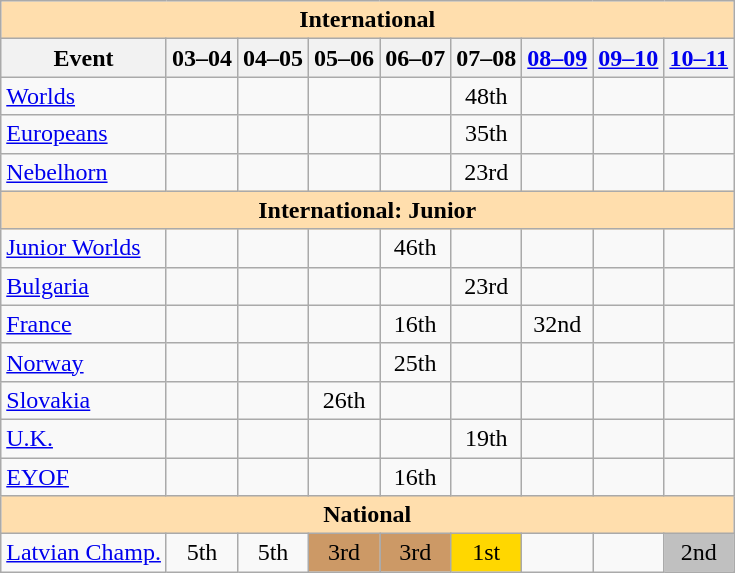<table class="wikitable" style="text-align:center">
<tr>
<th style="background-color: #ffdead; " colspan=9 align=center>International</th>
</tr>
<tr>
<th>Event</th>
<th>03–04</th>
<th>04–05</th>
<th>05–06</th>
<th>06–07</th>
<th>07–08</th>
<th><a href='#'>08–09</a></th>
<th><a href='#'>09–10</a></th>
<th><a href='#'>10–11</a></th>
</tr>
<tr>
<td align=left><a href='#'>Worlds</a></td>
<td></td>
<td></td>
<td></td>
<td></td>
<td>48th</td>
<td></td>
<td></td>
<td></td>
</tr>
<tr>
<td align=left><a href='#'>Europeans</a></td>
<td></td>
<td></td>
<td></td>
<td></td>
<td>35th</td>
<td></td>
<td></td>
<td></td>
</tr>
<tr>
<td align=left><a href='#'>Nebelhorn</a></td>
<td></td>
<td></td>
<td></td>
<td></td>
<td>23rd</td>
<td></td>
<td></td>
<td></td>
</tr>
<tr>
<th style="background-color: #ffdead; " colspan=9 align=center>International: Junior</th>
</tr>
<tr>
<td align=left><a href='#'>Junior Worlds</a></td>
<td></td>
<td></td>
<td></td>
<td>46th</td>
<td></td>
<td></td>
<td></td>
<td></td>
</tr>
<tr>
<td align=left> <a href='#'>Bulgaria</a></td>
<td></td>
<td></td>
<td></td>
<td></td>
<td>23rd</td>
<td></td>
<td></td>
<td></td>
</tr>
<tr>
<td align=left> <a href='#'>France</a></td>
<td></td>
<td></td>
<td></td>
<td>16th</td>
<td></td>
<td>32nd</td>
<td></td>
<td></td>
</tr>
<tr>
<td align=left> <a href='#'>Norway</a></td>
<td></td>
<td></td>
<td></td>
<td>25th</td>
<td></td>
<td></td>
<td></td>
<td></td>
</tr>
<tr>
<td align=left> <a href='#'>Slovakia</a></td>
<td></td>
<td></td>
<td>26th</td>
<td></td>
<td></td>
<td></td>
<td></td>
<td></td>
</tr>
<tr>
<td align=left> <a href='#'>U.K.</a></td>
<td></td>
<td></td>
<td></td>
<td></td>
<td>19th</td>
<td></td>
<td></td>
<td></td>
</tr>
<tr>
<td align=left><a href='#'>EYOF</a></td>
<td></td>
<td></td>
<td></td>
<td>16th</td>
<td></td>
<td></td>
<td></td>
<td></td>
</tr>
<tr>
<th style="background-color: #ffdead; " colspan=9 align=center>National</th>
</tr>
<tr>
<td align=left><a href='#'>Latvian Champ.</a></td>
<td>5th</td>
<td>5th</td>
<td bgcolor=cc9966>3rd</td>
<td bgcolor=cc9966>3rd</td>
<td bgcolor=gold>1st</td>
<td></td>
<td></td>
<td bgcolor=silver>2nd</td>
</tr>
</table>
